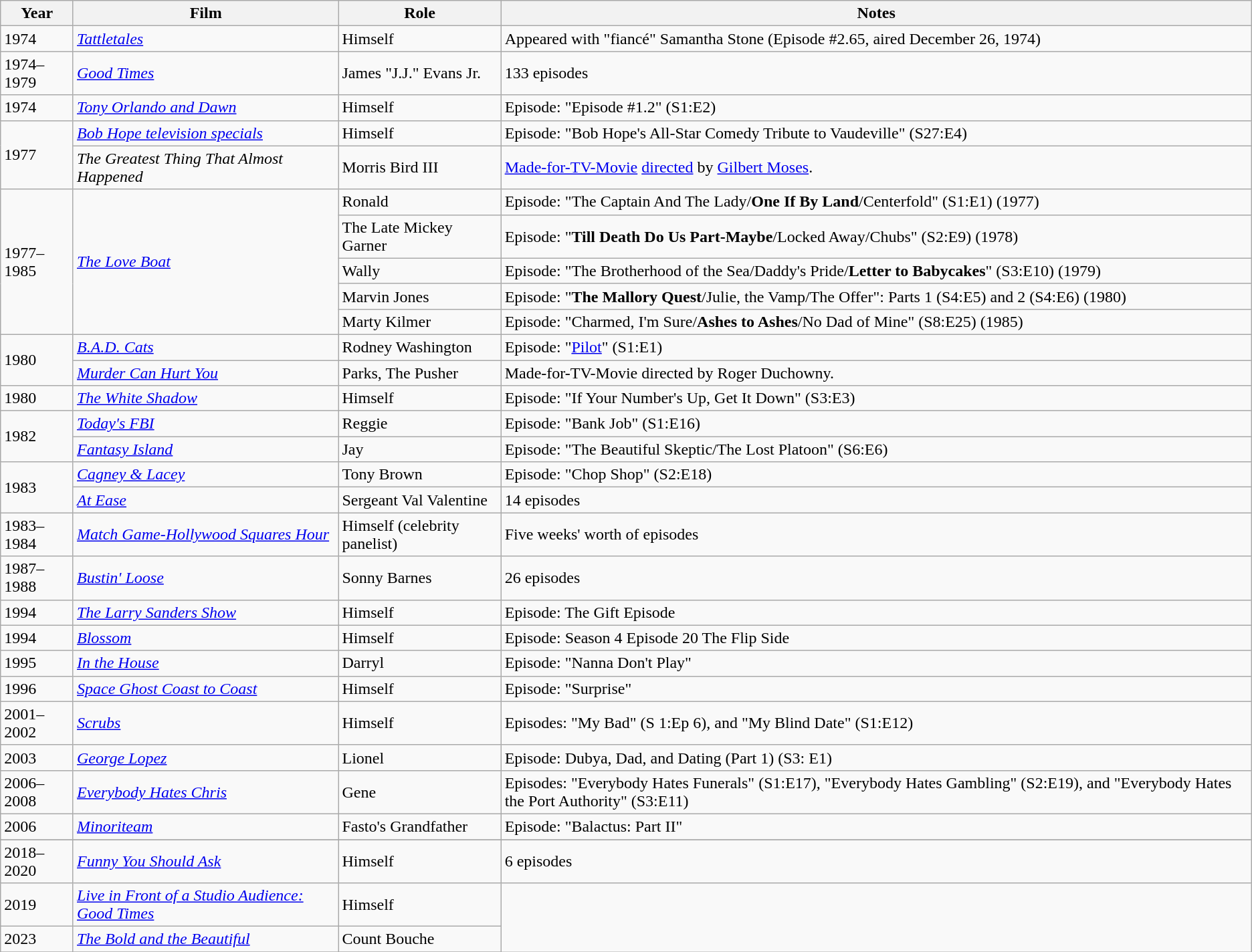<table class="wikitable">
<tr>
<th>Year</th>
<th>Film</th>
<th>Role</th>
<th class="unsortable">Notes</th>
</tr>
<tr>
<td>1974</td>
<td><em><a href='#'>Tattletales</a></em></td>
<td>Himself</td>
<td>Appeared with "fiancé" Samantha Stone (Episode #2.65, aired December 26, 1974)</td>
</tr>
<tr>
<td>1974–1979</td>
<td><em><a href='#'>Good Times</a></em></td>
<td>James "J.J." Evans Jr.</td>
<td>133 episodes</td>
</tr>
<tr>
<td>1974</td>
<td><em><a href='#'>Tony Orlando and Dawn</a></em></td>
<td>Himself</td>
<td>Episode: "Episode #1.2" (S1:E2)</td>
</tr>
<tr>
<td rowspan="2">1977</td>
<td><em><a href='#'>Bob Hope television specials</a></em></td>
<td>Himself</td>
<td>Episode: "Bob Hope's All-Star Comedy Tribute to Vaudeville" (S27:E4)</td>
</tr>
<tr>
<td><em>The Greatest Thing That Almost Happened</em></td>
<td>Morris Bird III</td>
<td><a href='#'>Made-for-TV-Movie</a> <a href='#'>directed</a> by <a href='#'>Gilbert Moses</a>.</td>
</tr>
<tr>
<td rowspan ="5">1977–1985</td>
<td rowspan ="5"><em><a href='#'>The Love Boat</a></em></td>
<td>Ronald</td>
<td>Episode: "The Captain And The Lady/<strong>One If By Land</strong>/Centerfold" (S1:E1) (1977)</td>
</tr>
<tr>
<td>The Late Mickey Garner</td>
<td>Episode: "<strong>Till Death Do Us Part-Maybe</strong>/Locked Away/Chubs" (S2:E9) (1978)</td>
</tr>
<tr>
<td>Wally</td>
<td>Episode: "The Brotherhood of the Sea/Daddy's Pride/<strong>Letter to Babycakes</strong>" (S3:E10) (1979)</td>
</tr>
<tr>
<td>Marvin Jones</td>
<td>Episode: "<strong>The Mallory Quest</strong>/Julie, the Vamp/The Offer": Parts 1 (S4:E5) and 2 (S4:E6) (1980)</td>
</tr>
<tr>
<td>Marty Kilmer</td>
<td>Episode: "Charmed, I'm Sure/<strong>Ashes to Ashes</strong>/No Dad of Mine" (S8:E25) (1985)</td>
</tr>
<tr>
<td rowspan="2">1980</td>
<td><em><a href='#'>B.A.D. Cats</a></em></td>
<td>Rodney Washington</td>
<td>Episode: "<a href='#'>Pilot</a>" (S1:E1)</td>
</tr>
<tr>
<td><em><a href='#'>Murder Can Hurt You</a></em></td>
<td>Parks, The Pusher</td>
<td>Made-for-TV-Movie directed by Roger Duchowny.</td>
</tr>
<tr>
<td>1980</td>
<td><em><a href='#'>The White Shadow</a></em></td>
<td>Himself</td>
<td>Episode: "If Your Number's Up, Get It Down" (S3:E3)</td>
</tr>
<tr>
<td rowspan="2">1982</td>
<td><em><a href='#'>Today's FBI</a></em></td>
<td>Reggie</td>
<td>Episode: "Bank Job" (S1:E16)</td>
</tr>
<tr>
<td><em><a href='#'>Fantasy Island</a></em></td>
<td>Jay</td>
<td>Episode: "The Beautiful Skeptic/The Lost Platoon" (S6:E6)</td>
</tr>
<tr>
<td rowspan="2">1983</td>
<td><em><a href='#'>Cagney & Lacey</a></em></td>
<td>Tony Brown</td>
<td>Episode: "Chop Shop" (S2:E18)</td>
</tr>
<tr>
<td><em><a href='#'>At Ease</a></em></td>
<td>Sergeant Val Valentine</td>
<td>14 episodes</td>
</tr>
<tr>
<td>1983–1984</td>
<td><em><a href='#'>Match Game-Hollywood Squares Hour</a></em></td>
<td>Himself (celebrity panelist)</td>
<td>Five weeks' worth of episodes</td>
</tr>
<tr>
<td>1987–1988</td>
<td><em><a href='#'>Bustin' Loose</a></em></td>
<td>Sonny Barnes</td>
<td>26 episodes</td>
</tr>
<tr>
<td>1994</td>
<td><em><a href='#'>The Larry Sanders Show</a></em></td>
<td>Himself</td>
<td>Episode: The Gift Episode</td>
</tr>
<tr>
<td>1994</td>
<td><em><a href='#'>Blossom</a></em></td>
<td>Himself</td>
<td>Episode: Season 4 Episode 20 The Flip Side</td>
</tr>
<tr>
<td>1995</td>
<td><em><a href='#'>In the House</a></em></td>
<td>Darryl</td>
<td>Episode: "Nanna Don't Play"</td>
</tr>
<tr>
<td>1996</td>
<td><em><a href='#'>Space Ghost Coast to Coast</a></em></td>
<td>Himself</td>
<td>Episode: "Surprise"</td>
</tr>
<tr>
<td rowspan="1">2001–2002</td>
<td><em><a href='#'>Scrubs</a></em></td>
<td>Himself</td>
<td>Episodes: "My Bad" (S 1:Ep 6), and "My Blind Date" (S1:E12)</td>
</tr>
<tr>
<td rowspan="1">2003</td>
<td><em><a href='#'>George Lopez</a></em></td>
<td>Lionel</td>
<td>Episode: Dubya, Dad, and Dating (Part 1) (S3: E1)</td>
</tr>
<tr>
<td rowspan="1">2006–2008</td>
<td><em><a href='#'>Everybody Hates Chris</a></em></td>
<td>Gene</td>
<td>Episodes: "Everybody Hates Funerals" (S1:E17), "Everybody Hates Gambling" (S2:E19), and "Everybody Hates the Port Authority" (S3:E11)</td>
</tr>
<tr>
<td>2006</td>
<td><em><a href='#'>Minoriteam</a></em></td>
<td>Fasto's Grandfather</td>
<td>Episode: "Balactus: Part II"</td>
</tr>
<tr>
</tr>
<tr>
<td>2018–2020</td>
<td><em><a href='#'>Funny You Should Ask</a></em></td>
<td>Himself</td>
<td>6 episodes</td>
</tr>
<tr>
<td>2019</td>
<td><a href='#'><em>Live in Front of a Studio Audience: Good Times</em></a></td>
<td>Himself</td>
</tr>
<tr>
<td>2023</td>
<td><em><a href='#'>The Bold and the Beautiful</a></em></td>
<td>Count Bouche</td>
</tr>
<tr>
</tr>
</table>
